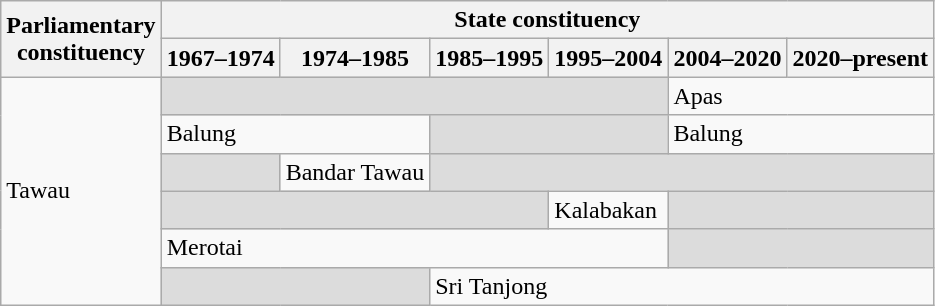<table class=wikitable>
<tr>
<th rowspan=2>Parliamentary<br>constituency</th>
<th colspan=6>State constituency</th>
</tr>
<tr>
<th>1967–1974</th>
<th>1974–1985</th>
<th>1985–1995</th>
<th>1995–2004</th>
<th>2004–2020</th>
<th>2020–present</th>
</tr>
<tr>
<td rowspan=6>Tawau</td>
<td colspan=4 bgcolor=dcdcdc></td>
<td colspan=2>Apas</td>
</tr>
<tr>
<td colspan=2>Balung</td>
<td colspan=2 bgcolor=dcdcdc></td>
<td colspan=2>Balung</td>
</tr>
<tr>
<td bgcolor=dcdcdc></td>
<td>Bandar Tawau</td>
<td colspan=4 bgcolor=dcdcdc></td>
</tr>
<tr>
<td colspan=3 bgcolor=dcdcdc></td>
<td>Kalabakan</td>
<td colspan=2 bgcolor=dcdcdc></td>
</tr>
<tr>
<td colspan=4>Merotai</td>
<td colspan=2 bgcolor=dcdcdc></td>
</tr>
<tr>
<td colspan=2 bgcolor=dcdcdc></td>
<td colspan=4>Sri Tanjong</td>
</tr>
</table>
